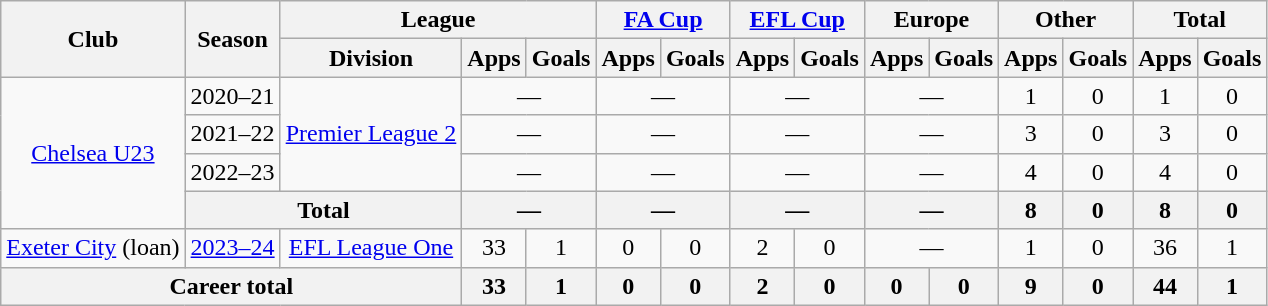<table class="wikitable" style="text-align: center;">
<tr>
<th rowspan=2>Club</th>
<th rowspan=2>Season</th>
<th colspan=3>League</th>
<th colspan=2><a href='#'>FA Cup</a></th>
<th colspan=2><a href='#'>EFL Cup</a></th>
<th colspan=2>Europe</th>
<th colspan=2>Other</th>
<th colspan=2>Total</th>
</tr>
<tr>
<th>Division</th>
<th>Apps</th>
<th>Goals</th>
<th>Apps</th>
<th>Goals</th>
<th>Apps</th>
<th>Goals</th>
<th>Apps</th>
<th>Goals</th>
<th>Apps</th>
<th>Goals</th>
<th>Apps</th>
<th>Goals</th>
</tr>
<tr>
<td rowspan=4><a href='#'>Chelsea U23</a></td>
<td>2020–21</td>
<td rowspan=3><a href='#'>Premier League 2</a></td>
<td colspan=2>—</td>
<td colspan=2>—</td>
<td colspan=2>—</td>
<td colspan=2>—</td>
<td>1</td>
<td>0</td>
<td>1</td>
<td>0</td>
</tr>
<tr>
<td>2021–22</td>
<td colspan=2>—</td>
<td colspan=2>—</td>
<td colspan=2>—</td>
<td colspan=2>—</td>
<td>3</td>
<td>0</td>
<td>3</td>
<td>0</td>
</tr>
<tr>
<td>2022–23</td>
<td colspan=2>—</td>
<td colspan=2>—</td>
<td colspan=2>—</td>
<td colspan=2>—</td>
<td>4</td>
<td>0</td>
<td>4</td>
<td>0</td>
</tr>
<tr>
<th colspan=2>Total</th>
<th colspan=2>—</th>
<th colspan=2>—</th>
<th colspan=2>—</th>
<th colspan=2>—</th>
<th>8</th>
<th>0</th>
<th>8</th>
<th>0</th>
</tr>
<tr>
<td><a href='#'>Exeter City</a> (loan)</td>
<td><a href='#'>2023–24</a></td>
<td><a href='#'>EFL League One</a></td>
<td>33</td>
<td>1</td>
<td>0</td>
<td>0</td>
<td>2</td>
<td>0</td>
<td colspan=2>—</td>
<td>1</td>
<td>0</td>
<td>36</td>
<td>1</td>
</tr>
<tr>
<th colspan=3>Career total</th>
<th>33</th>
<th>1</th>
<th>0</th>
<th>0</th>
<th>2</th>
<th>0</th>
<th>0</th>
<th>0</th>
<th>9</th>
<th>0</th>
<th>44</th>
<th>1</th>
</tr>
</table>
